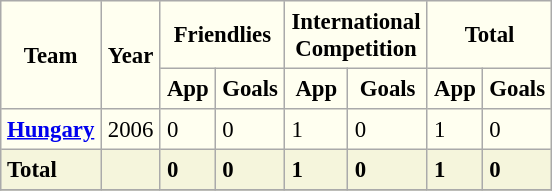<table border=1 align=center cellpadding=4 cellspacing=2 style="background: ivory; font-size: 95%; border: 1px #aaaaaa solid; border-collapse: collapse; clear:center">
<tr>
<th rowspan="2">Team</th>
<th rowspan="2">Year</th>
<th colspan="2">Friendlies</th>
<th colspan="2">International<br>Competition</th>
<th colspan="2">Total</th>
</tr>
<tr>
<th>App</th>
<th>Goals</th>
<th>App</th>
<th>Goals</th>
<th>App</th>
<th>Goals</th>
</tr>
<tr>
<td rowspan="1" align=center valign=center><strong><a href='#'>Hungary</a></strong></td>
<td>2006</td>
<td>0</td>
<td>0</td>
<td>1</td>
<td>0</td>
<td>1</td>
<td>0</td>
</tr>
<tr>
<th align=left style="background:beige">Total</th>
<th align=left style="background:beige" colspan="1"></th>
<th align=left style="background:beige">0</th>
<th align=left style="background:beige">0</th>
<th align=left style="background:beige">1</th>
<th align=left style="background:beige">0</th>
<th align=left style="background:beige">1</th>
<th align=left style="background:beige">0</th>
</tr>
<tr>
</tr>
</table>
